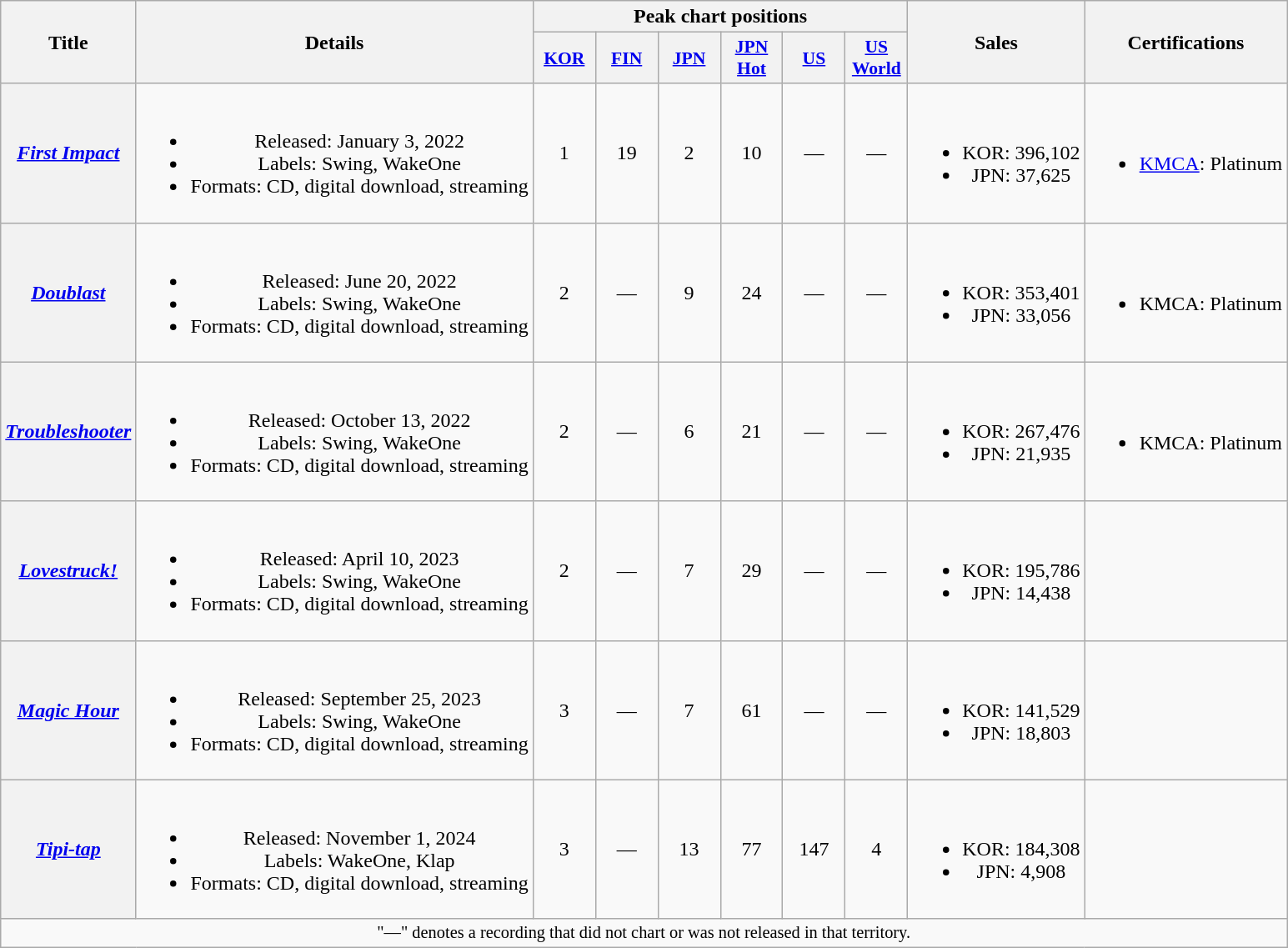<table class="wikitable plainrowheaders" style="text-align:center">
<tr>
<th scope="col" rowspan="2">Title</th>
<th scope="col" rowspan="2">Details</th>
<th scope="col" colspan="6">Peak chart positions</th>
<th scope="col" rowspan="2">Sales</th>
<th scope="col" rowspan="2">Certifications</th>
</tr>
<tr>
<th scope="col" style="font-size:90%; width:3em"><a href='#'>KOR</a><br></th>
<th scope="col" style="font-size:90%; width:3em"><a href='#'>FIN</a><br></th>
<th scope="col" style="font-size:90%; width:3em"><a href='#'>JPN</a><br></th>
<th scope="col" style="font-size:90%; width:3em"><a href='#'>JPN<br>Hot</a><br></th>
<th scope="col" style="font-size:90%; width:3em"><a href='#'>US</a><br></th>
<th scope="col" style="font-size:90%; width:3em"><a href='#'>US<br>World</a><br></th>
</tr>
<tr>
<th scope="row"><em><a href='#'>First Impact</a></em></th>
<td><br><ul><li>Released: January 3, 2022</li><li>Labels: Swing, WakeOne</li><li>Formats: CD, digital download, streaming</li></ul></td>
<td>1</td>
<td>19</td>
<td>2</td>
<td>10</td>
<td>—</td>
<td>—</td>
<td><br><ul><li>KOR: 396,102</li><li>JPN: 37,625</li></ul></td>
<td><br><ul><li><a href='#'>KMCA</a>: Platinum</li></ul></td>
</tr>
<tr>
<th scope="row"><em><a href='#'>Doublast</a></em></th>
<td><br><ul><li>Released: June 20, 2022</li><li>Labels: Swing, WakeOne</li><li>Formats: CD, digital download, streaming</li></ul></td>
<td>2</td>
<td>—</td>
<td>9</td>
<td>24</td>
<td>—</td>
<td>—</td>
<td><br><ul><li>KOR: 353,401</li><li>JPN: 33,056</li></ul></td>
<td><br><ul><li>KMCA: Platinum</li></ul></td>
</tr>
<tr>
<th scope="row"><em><a href='#'>Troubleshooter</a></em></th>
<td><br><ul><li>Released: October 13, 2022</li><li>Labels: Swing, WakeOne</li><li>Formats: CD, digital download, streaming</li></ul></td>
<td>2</td>
<td>—</td>
<td>6</td>
<td>21</td>
<td>—</td>
<td>—</td>
<td><br><ul><li>KOR: 267,476</li><li>JPN: 21,935</li></ul></td>
<td><br><ul><li>KMCA: Platinum</li></ul></td>
</tr>
<tr>
<th scope="row"><em><a href='#'>Lovestruck!</a></em></th>
<td><br><ul><li>Released: April 10, 2023</li><li>Labels: Swing, WakeOne</li><li>Formats: CD, digital download, streaming</li></ul></td>
<td>2</td>
<td>—</td>
<td>7</td>
<td>29</td>
<td>—</td>
<td>—</td>
<td><br><ul><li>KOR: 195,786</li><li>JPN: 14,438</li></ul></td>
<td></td>
</tr>
<tr>
<th scope="row"><em><a href='#'>Magic Hour</a></em></th>
<td><br><ul><li>Released: September 25, 2023</li><li>Labels: Swing, WakeOne</li><li>Formats: CD, digital download, streaming</li></ul></td>
<td>3</td>
<td>—</td>
<td>7</td>
<td>61</td>
<td>—</td>
<td>—</td>
<td><br><ul><li>KOR: 141,529</li><li>JPN: 18,803</li></ul></td>
<td></td>
</tr>
<tr>
<th scope="row"><em><a href='#'>Tipi-tap</a></em></th>
<td><br><ul><li>Released: November 1, 2024</li><li>Labels: WakeOne, Klap</li><li>Formats: CD, digital download, streaming</li></ul></td>
<td>3</td>
<td>—</td>
<td>13</td>
<td>77</td>
<td>147</td>
<td>4</td>
<td><br><ul><li>KOR: 184,308</li><li>JPN: 4,908</li></ul></td>
<td></td>
</tr>
<tr>
<td colspan="10" style="font-size:85%">"—" denotes a recording that did not chart or was not released in that territory.</td>
</tr>
</table>
